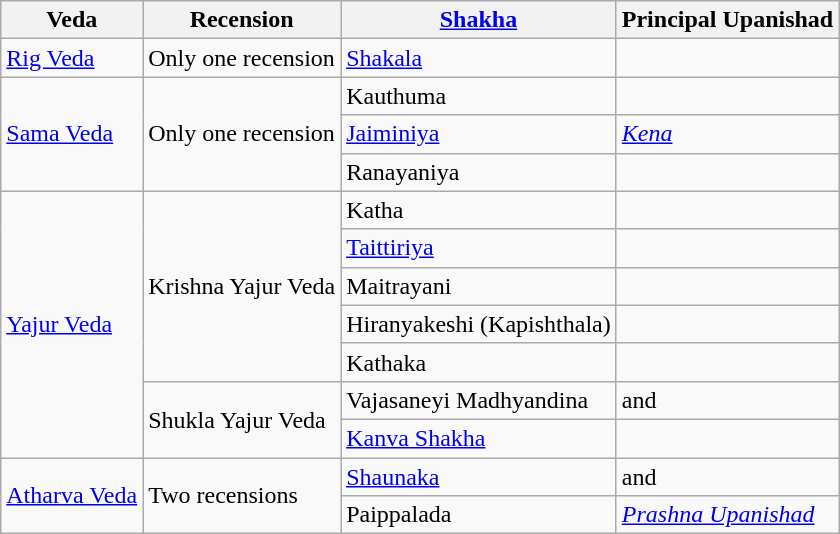<table class="wikitable">
<tr>
<th>Veda</th>
<th>Recension</th>
<th><a href='#'>Shakha</a></th>
<th>Principal Upanishad</th>
</tr>
<tr>
<td><a href='#'>Rig Veda</a></td>
<td>Only one recension</td>
<td><a href='#'>Shakala</a></td>
<td><a href='#'></a></td>
</tr>
<tr>
<td rowspan=3><a href='#'>Sama Veda</a></td>
<td rowspan="3">Only one recension</td>
<td>Kauthuma</td>
<td><a href='#'></a></td>
</tr>
<tr>
<td><a href='#'>Jaiminiya</a></td>
<td><em><a href='#'>Kena</a></em></td>
</tr>
<tr>
<td>Ranayaniya</td>
<td></td>
</tr>
<tr>
<td rowspan=7><a href='#'>Yajur Veda</a></td>
<td rowspan="5">Krishna Yajur Veda</td>
<td>Katha</td>
<td><a href='#'></a></td>
</tr>
<tr>
<td><a href='#'>Taittiriya</a></td>
<td><a href='#'></a></td>
</tr>
<tr>
<td>Maitrayani</td>
<td></td>
</tr>
<tr>
<td>Hiranyakeshi (Kapishthala)</td>
<td></td>
</tr>
<tr>
<td>Kathaka</td>
<td></td>
</tr>
<tr>
<td rowspan=2>Shukla Yajur Veda</td>
<td>Vajasaneyi Madhyandina</td>
<td><a href='#'></a> and </td>
</tr>
<tr>
<td><a href='#'>Kanva Shakha</a></td>
<td></td>
</tr>
<tr>
<td rowspan=2><a href='#'>Atharva Veda</a></td>
<td rowspan="2">Two recensions</td>
<td><a href='#'>Shaunaka</a></td>
<td><a href='#'></a> and <a href='#'></a></td>
</tr>
<tr>
<td>Paippalada</td>
<td><em><a href='#'>Prashna Upanishad</a></em></td>
</tr>
</table>
